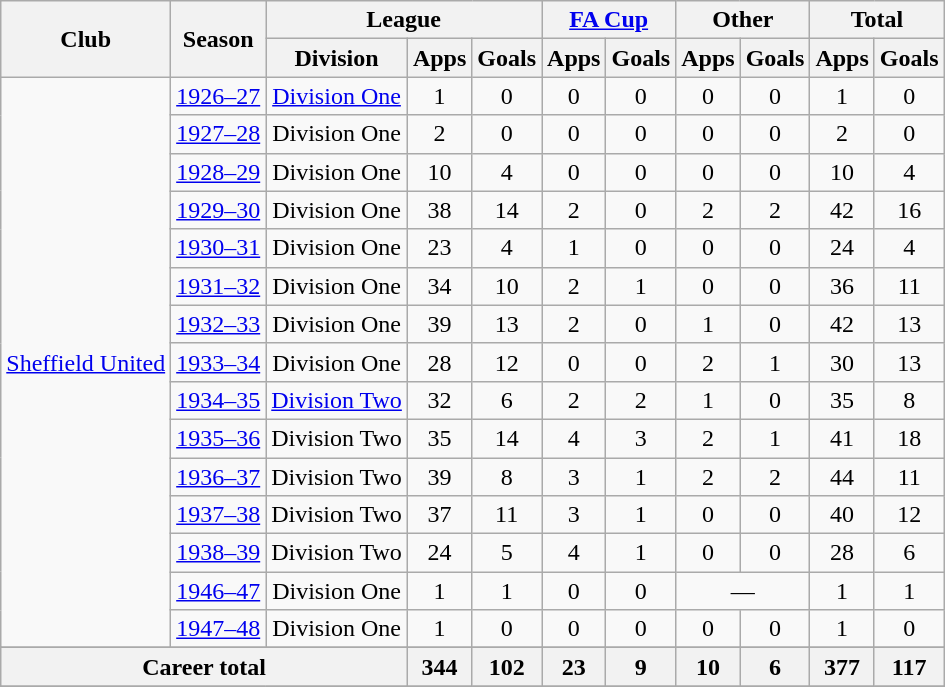<table class=wikitable style=text-align:center>
<tr>
<th rowspan="2">Club</th>
<th rowspan="2">Season</th>
<th colspan="3">League</th>
<th colspan="2"><a href='#'>FA Cup</a></th>
<th colspan="2">Other</th>
<th colspan="2">Total</th>
</tr>
<tr>
<th>Division</th>
<th>Apps</th>
<th>Goals</th>
<th>Apps</th>
<th>Goals</th>
<th>Apps</th>
<th>Goals</th>
<th>Apps</th>
<th>Goals</th>
</tr>
<tr>
<td rowspan="15"><a href='#'>Sheffield United</a></td>
<td><a href='#'>1926–27</a></td>
<td><a href='#'>Division One</a></td>
<td>1</td>
<td>0</td>
<td>0</td>
<td>0</td>
<td>0</td>
<td>0</td>
<td>1</td>
<td>0</td>
</tr>
<tr>
<td><a href='#'>1927–28</a></td>
<td>Division One</td>
<td>2</td>
<td>0</td>
<td>0</td>
<td>0</td>
<td>0</td>
<td>0</td>
<td>2</td>
<td>0</td>
</tr>
<tr>
<td><a href='#'>1928–29</a></td>
<td>Division One</td>
<td>10</td>
<td>4</td>
<td>0</td>
<td>0</td>
<td>0</td>
<td>0</td>
<td>10</td>
<td>4</td>
</tr>
<tr>
<td><a href='#'>1929–30</a></td>
<td>Division One</td>
<td>38</td>
<td>14</td>
<td>2</td>
<td>0</td>
<td>2</td>
<td>2</td>
<td>42</td>
<td>16</td>
</tr>
<tr>
<td><a href='#'>1930–31</a></td>
<td>Division One</td>
<td>23</td>
<td>4</td>
<td>1</td>
<td>0</td>
<td>0</td>
<td>0</td>
<td>24</td>
<td>4</td>
</tr>
<tr>
<td><a href='#'>1931–32</a></td>
<td>Division One</td>
<td>34</td>
<td>10</td>
<td>2</td>
<td>1</td>
<td>0</td>
<td>0</td>
<td>36</td>
<td>11</td>
</tr>
<tr>
<td><a href='#'>1932–33</a></td>
<td>Division One</td>
<td>39</td>
<td>13</td>
<td>2</td>
<td>0</td>
<td>1</td>
<td>0</td>
<td>42</td>
<td>13</td>
</tr>
<tr>
<td><a href='#'>1933–34</a></td>
<td>Division One</td>
<td>28</td>
<td>12</td>
<td>0</td>
<td>0</td>
<td>2</td>
<td>1</td>
<td>30</td>
<td>13</td>
</tr>
<tr>
<td><a href='#'>1934–35</a></td>
<td><a href='#'>Division Two</a></td>
<td>32</td>
<td>6</td>
<td>2</td>
<td>2</td>
<td>1</td>
<td>0</td>
<td>35</td>
<td>8</td>
</tr>
<tr>
<td><a href='#'>1935–36</a></td>
<td>Division Two</td>
<td>35</td>
<td>14</td>
<td>4</td>
<td>3</td>
<td>2</td>
<td>1</td>
<td>41</td>
<td>18</td>
</tr>
<tr>
<td><a href='#'>1936–37</a></td>
<td>Division Two</td>
<td>39</td>
<td>8</td>
<td>3</td>
<td>1</td>
<td>2</td>
<td>2</td>
<td>44</td>
<td>11</td>
</tr>
<tr>
<td><a href='#'>1937–38</a></td>
<td>Division Two</td>
<td>37</td>
<td>11</td>
<td>3</td>
<td>1</td>
<td>0</td>
<td>0</td>
<td>40</td>
<td>12</td>
</tr>
<tr>
<td><a href='#'>1938–39</a></td>
<td>Division Two</td>
<td>24</td>
<td>5</td>
<td>4</td>
<td>1</td>
<td>0</td>
<td>0</td>
<td>28</td>
<td>6</td>
</tr>
<tr>
<td><a href='#'>1946–47</a></td>
<td>Division One</td>
<td>1</td>
<td>1</td>
<td>0</td>
<td>0</td>
<td colspan="2">—</td>
<td>1</td>
<td>1</td>
</tr>
<tr>
<td><a href='#'>1947–48</a></td>
<td>Division One</td>
<td>1</td>
<td>0</td>
<td>0</td>
<td>0</td>
<td>0</td>
<td>0</td>
<td>1</td>
<td>0</td>
</tr>
<tr>
</tr>
<tr>
<th colspan="3">Career total</th>
<th>344</th>
<th>102</th>
<th>23</th>
<th>9</th>
<th>10</th>
<th>6</th>
<th>377</th>
<th>117</th>
</tr>
<tr>
</tr>
</table>
